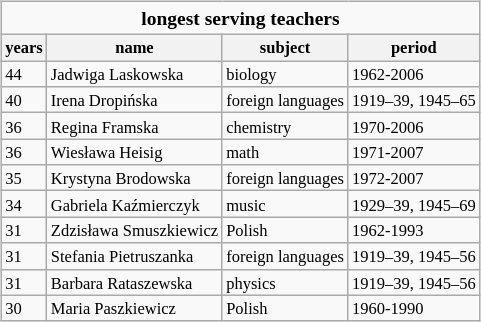<table class=wikitable style="text-align:left; font-size:11px; float:right; margin:5px">
<tr style="font-size: small;">
<td colspan="12" style="text-align:center;"><strong>longest serving teachers</strong></td>
</tr>
<tr>
<th>years</th>
<th>name</th>
<th>subject</th>
<th>period</th>
</tr>
<tr>
<td>44</td>
<td>Jadwiga Laskowska</td>
<td>biology</td>
<td>1962-2006</td>
</tr>
<tr>
<td>40</td>
<td>Irena Dropińska</td>
<td>foreign languages</td>
<td>1919–39, 1945–65</td>
</tr>
<tr>
<td>36</td>
<td>Regina Framska</td>
<td>chemistry</td>
<td>1970-2006</td>
</tr>
<tr>
<td>36</td>
<td>Wiesława Heisig</td>
<td>math</td>
<td>1971-2007</td>
</tr>
<tr>
<td>35</td>
<td>Krystyna Brodowska</td>
<td>foreign languages</td>
<td>1972-2007</td>
</tr>
<tr>
<td>34</td>
<td>Gabriela Kaźmierczyk</td>
<td>music</td>
<td>1929–39, 1945–69</td>
</tr>
<tr>
<td>31</td>
<td>Zdzisława Smuszkiewicz</td>
<td>Polish</td>
<td>1962-1993</td>
</tr>
<tr>
<td>31</td>
<td>Stefania Pietruszanka</td>
<td>foreign languages</td>
<td>1919–39, 1945–56</td>
</tr>
<tr>
<td>31</td>
<td>Barbara Rataszewska</td>
<td>physics</td>
<td>1919–39, 1945–56</td>
</tr>
<tr>
<td>30</td>
<td>Maria Paszkiewicz</td>
<td>Polish</td>
<td>1960-1990</td>
</tr>
</table>
